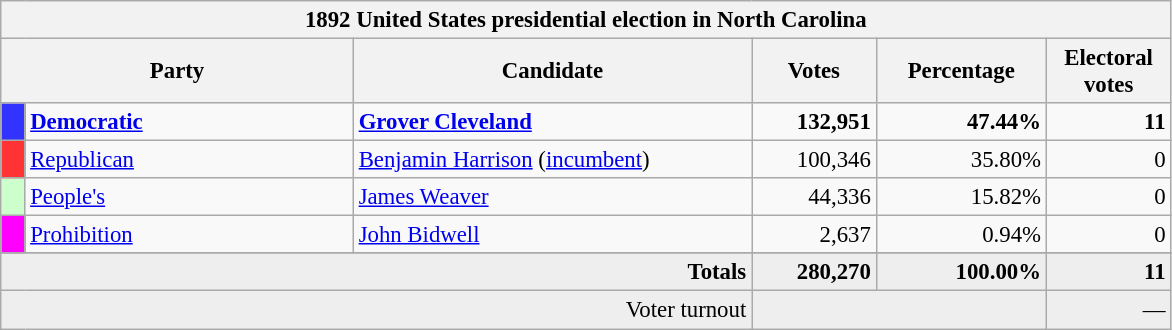<table class="wikitable" style="font-size: 95%;">
<tr>
<th colspan="6">1892 United States presidential election in North Carolina</th>
</tr>
<tr>
<th colspan="2" style="width: 15em">Party</th>
<th style="width: 17em">Candidate</th>
<th style="width: 5em">Votes</th>
<th style="width: 7em">Percentage</th>
<th style="width: 5em">Electoral votes</th>
</tr>
<tr>
<th style="background-color:#3333FF; width: 3px"></th>
<td style="width: 130px"><strong><a href='#'>Democratic</a></strong></td>
<td><strong><a href='#'>Grover Cleveland</a></strong></td>
<td align="right"><strong>132,951</strong></td>
<td align="right"><strong>47.44%</strong></td>
<td align="right"><strong>11</strong></td>
</tr>
<tr>
<th style="background-color:#FF3333; width: 3px"></th>
<td style="width: 130px"><a href='#'>Republican</a></td>
<td><a href='#'>Benjamin Harrison</a> (<a href='#'>incumbent</a>)</td>
<td align="right">100,346</td>
<td align="right">35.80%</td>
<td align="right">0</td>
</tr>
<tr>
<th style="background-color:#CCFFCC; width: 3px"></th>
<td style="width: 130px"><a href='#'>People's</a></td>
<td><a href='#'>James Weaver</a></td>
<td align="right">44,336</td>
<td align="right">15.82%</td>
<td align="right">0</td>
</tr>
<tr>
<th style="background-color:#FF00FF; width: 3px"></th>
<td style="width: 130px"><a href='#'>Prohibition</a></td>
<td><a href='#'>John Bidwell</a></td>
<td align="right">2,637</td>
<td align="right">0.94%</td>
<td align="right">0</td>
</tr>
<tr>
</tr>
<tr bgcolor="#EEEEEE">
<td colspan="3" align="right"><strong>Totals</strong></td>
<td align="right"><strong>280,270</strong></td>
<td align="right"><strong>100.00%</strong></td>
<td align="right"><strong>11</strong></td>
</tr>
<tr bgcolor="#EEEEEE">
<td colspan="3" align="right">Voter turnout</td>
<td colspan="2" align="right"></td>
<td align="right">—</td>
</tr>
</table>
